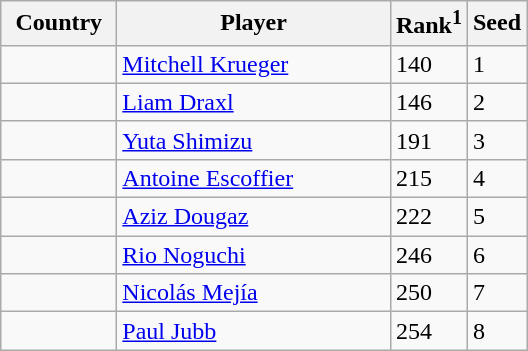<table class="sortable wikitable">
<tr>
<th width="70">Country</th>
<th width="175">Player</th>
<th>Rank<sup>1</sup></th>
<th>Seed</th>
</tr>
<tr>
<td></td>
<td><a href='#'>Mitchell Krueger</a></td>
<td>140</td>
<td>1</td>
</tr>
<tr>
<td></td>
<td><a href='#'>Liam Draxl</a></td>
<td>146</td>
<td>2</td>
</tr>
<tr>
<td></td>
<td><a href='#'>Yuta Shimizu</a></td>
<td>191</td>
<td>3</td>
</tr>
<tr>
<td></td>
<td><a href='#'>Antoine Escoffier</a></td>
<td>215</td>
<td>4</td>
</tr>
<tr>
<td></td>
<td><a href='#'>Aziz Dougaz</a></td>
<td>222</td>
<td>5</td>
</tr>
<tr>
<td></td>
<td><a href='#'>Rio Noguchi</a></td>
<td>246</td>
<td>6</td>
</tr>
<tr>
<td></td>
<td><a href='#'>Nicolás Mejía</a></td>
<td>250</td>
<td>7</td>
</tr>
<tr>
<td></td>
<td><a href='#'>Paul Jubb</a></td>
<td>254</td>
<td>8</td>
</tr>
</table>
